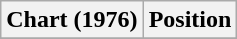<table class="wikitable plainrowheaders" style="text-align:center">
<tr>
<th>Chart (1976)</th>
<th>Position</th>
</tr>
<tr>
</tr>
</table>
